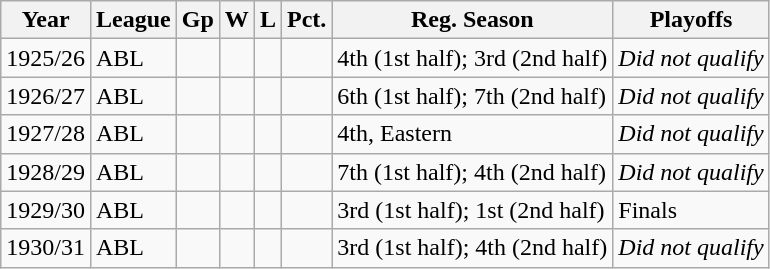<table class="wikitable">
<tr>
<th>Year</th>
<th>League</th>
<th>Gp</th>
<th>W</th>
<th>L</th>
<th>Pct.</th>
<th>Reg. Season</th>
<th>Playoffs</th>
</tr>
<tr>
<td>1925/26</td>
<td>ABL</td>
<td></td>
<td></td>
<td></td>
<td></td>
<td>4th (1st half); 3rd (2nd half)</td>
<td><em>Did not qualify</em></td>
</tr>
<tr>
<td>1926/27</td>
<td>ABL</td>
<td></td>
<td></td>
<td></td>
<td></td>
<td>6th (1st half); 7th (2nd half)</td>
<td><em>Did not qualify</em></td>
</tr>
<tr>
<td>1927/28</td>
<td>ABL</td>
<td></td>
<td></td>
<td></td>
<td></td>
<td>4th, Eastern</td>
<td><em>Did not qualify</em></td>
</tr>
<tr>
<td>1928/29</td>
<td>ABL</td>
<td></td>
<td></td>
<td></td>
<td></td>
<td>7th (1st half); 4th (2nd half)</td>
<td><em>Did not qualify</em></td>
</tr>
<tr>
<td>1929/30</td>
<td>ABL</td>
<td></td>
<td></td>
<td></td>
<td></td>
<td>3rd (1st half); 1st (2nd half)</td>
<td>Finals</td>
</tr>
<tr>
<td>1930/31</td>
<td>ABL</td>
<td></td>
<td></td>
<td></td>
<td></td>
<td>3rd (1st half); 4th (2nd half)</td>
<td><em>Did not qualify</em></td>
</tr>
</table>
